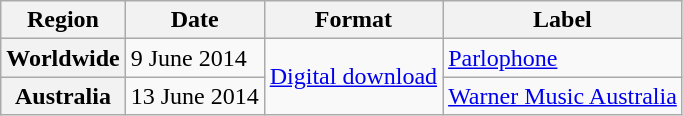<table class="wikitable plainrowheaders">
<tr>
<th>Region</th>
<th>Date</th>
<th>Format</th>
<th>Label</th>
</tr>
<tr>
<th scope="row">Worldwide</th>
<td>9 June 2014</td>
<td rowspan="2"><a href='#'>Digital download</a></td>
<td><a href='#'>Parlophone</a></td>
</tr>
<tr>
<th scope="row">Australia</th>
<td>13 June 2014</td>
<td><a href='#'>Warner Music Australia</a></td>
</tr>
</table>
